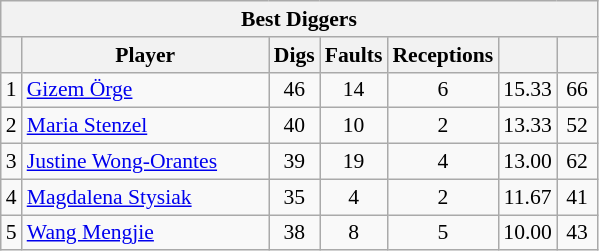<table class="wikitable sortable" style=font-size:90%>
<tr>
<th colspan=7>Best Diggers</th>
</tr>
<tr>
<th></th>
<th width=158>Player</th>
<th width=20>Digs</th>
<th width=20>Faults</th>
<th width=20>Receptions</th>
<th width=20></th>
<th width=20></th>
</tr>
<tr>
<td>1</td>
<td> <a href='#'>Gizem Örge</a></td>
<td align=center>46</td>
<td align=center>14</td>
<td align=center>6</td>
<td align=center>15.33</td>
<td align=center>66</td>
</tr>
<tr>
<td>2</td>
<td> <a href='#'>Maria Stenzel</a></td>
<td align=center>40</td>
<td align=center>10</td>
<td align=center>2</td>
<td align=center>13.33</td>
<td align=center>52</td>
</tr>
<tr>
<td>3</td>
<td> <a href='#'>Justine Wong-Orantes</a></td>
<td align=center>39</td>
<td align=center>19</td>
<td align=center>4</td>
<td align=center>13.00</td>
<td align=center>62</td>
</tr>
<tr>
<td>4</td>
<td> <a href='#'>Magdalena Stysiak</a></td>
<td align=center>35</td>
<td align=center>4</td>
<td align=center>2</td>
<td align=center>11.67</td>
<td align=center>41</td>
</tr>
<tr>
<td>5</td>
<td> <a href='#'>Wang Mengjie</a></td>
<td align=center>38</td>
<td align=center>8</td>
<td align=center>5</td>
<td align=center>10.00</td>
<td align=center>43</td>
</tr>
</table>
